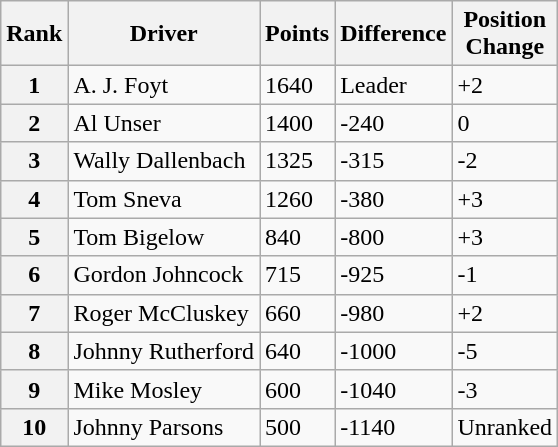<table class="wikitable">
<tr>
<th>Rank</th>
<th>Driver</th>
<th>Points</th>
<th>Difference</th>
<th>Position<br>Change</th>
</tr>
<tr>
<th>1</th>
<td>A. J. Foyt</td>
<td>1640</td>
<td>Leader</td>
<td>+2</td>
</tr>
<tr>
<th>2</th>
<td>Al Unser</td>
<td>1400</td>
<td>-240</td>
<td>0</td>
</tr>
<tr>
<th>3</th>
<td>Wally Dallenbach</td>
<td>1325</td>
<td>-315</td>
<td>-2</td>
</tr>
<tr>
<th>4</th>
<td>Tom Sneva</td>
<td>1260</td>
<td>-380</td>
<td>+3</td>
</tr>
<tr>
<th>5</th>
<td>Tom Bigelow</td>
<td>840</td>
<td>-800</td>
<td>+3</td>
</tr>
<tr>
<th>6</th>
<td>Gordon Johncock</td>
<td>715</td>
<td>-925</td>
<td>-1</td>
</tr>
<tr>
<th>7</th>
<td>Roger McCluskey</td>
<td>660</td>
<td>-980</td>
<td>+2</td>
</tr>
<tr>
<th>8</th>
<td>Johnny Rutherford</td>
<td>640</td>
<td>-1000</td>
<td>-5</td>
</tr>
<tr>
<th>9</th>
<td>Mike Mosley</td>
<td>600</td>
<td>-1040</td>
<td>-3</td>
</tr>
<tr>
<th>10</th>
<td>Johnny Parsons</td>
<td>500</td>
<td>-1140</td>
<td>Unranked</td>
</tr>
</table>
